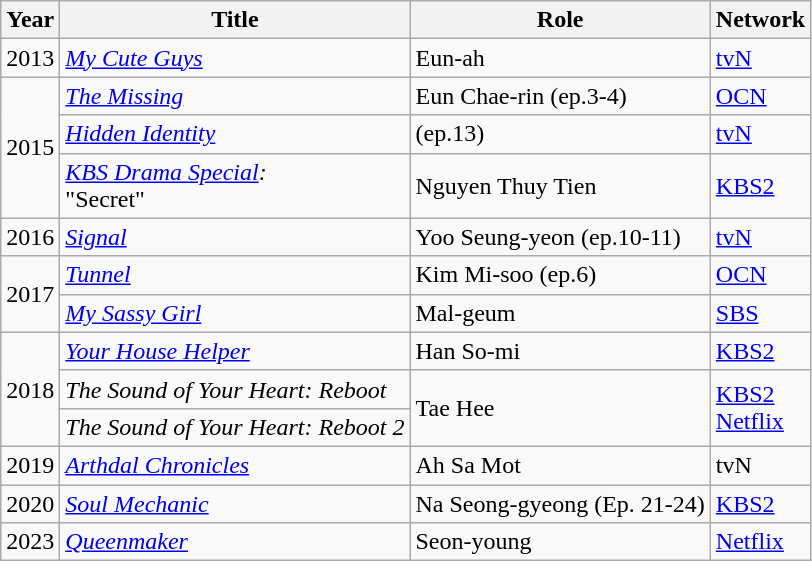<table class="wikitable">
<tr>
<th>Year</th>
<th>Title</th>
<th>Role</th>
<th>Network</th>
</tr>
<tr>
<td>2013</td>
<td><em><a href='#'>My Cute Guys</a></em></td>
<td>Eun-ah</td>
<td><a href='#'>tvN</a></td>
</tr>
<tr>
<td rowspan="3">2015</td>
<td><em><a href='#'>The Missing</a></em></td>
<td>Eun Chae-rin (ep.3-4)</td>
<td><a href='#'>OCN</a></td>
</tr>
<tr>
<td><em><a href='#'>Hidden Identity</a></em></td>
<td>(ep.13)</td>
<td><a href='#'>tvN</a></td>
</tr>
<tr>
<td><em><a href='#'>KBS Drama Special</a>:</em><br>"Secret"</td>
<td>Nguyen Thuy Tien</td>
<td><a href='#'>KBS2</a></td>
</tr>
<tr>
<td>2016</td>
<td><em><a href='#'>Signal</a></em></td>
<td>Yoo Seung-yeon (ep.10-11)</td>
<td><a href='#'>tvN</a></td>
</tr>
<tr>
<td rowspan="2">2017</td>
<td><em><a href='#'>Tunnel</a></em></td>
<td>Kim Mi-soo (ep.6)</td>
<td><a href='#'>OCN</a></td>
</tr>
<tr>
<td><em><a href='#'>My Sassy Girl</a></em></td>
<td>Mal-geum</td>
<td><a href='#'>SBS</a></td>
</tr>
<tr>
<td rowspan="3">2018</td>
<td><em><a href='#'>Your House Helper</a></em></td>
<td>Han So-mi</td>
<td><a href='#'>KBS2</a></td>
</tr>
<tr>
<td><em>The Sound of Your Heart: Reboot </em></td>
<td rowspan="2">Tae Hee</td>
<td rowspan="2"><a href='#'>KBS2</a>  <br> <a href='#'>Netflix</a></td>
</tr>
<tr>
<td><em>The Sound of Your Heart: Reboot 2</em></td>
</tr>
<tr>
<td>2019</td>
<td><em><a href='#'>Arthdal Chronicles</a></em></td>
<td>Ah Sa Mot</td>
<td>tvN</td>
</tr>
<tr>
<td>2020</td>
<td><em><a href='#'>Soul Mechanic</a></em></td>
<td>Na Seong-gyeong (Ep. 21-24)</td>
<td><a href='#'>KBS2</a></td>
</tr>
<tr>
<td>2023</td>
<td><em><a href='#'>Queenmaker</a></em></td>
<td>Seon-young</td>
<td><a href='#'>Netflix</a></td>
</tr>
</table>
